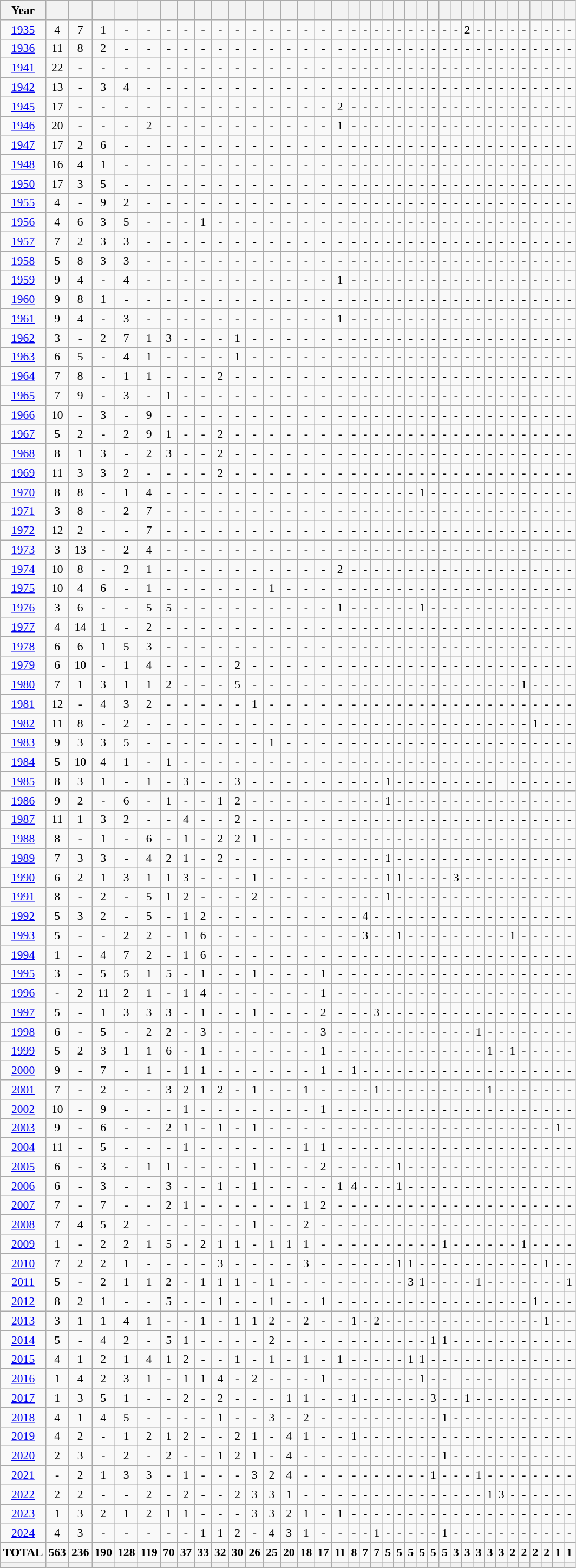<table class="wikitable sortable sort-under-center" style="text-align: center; font-size:90%;">
<tr>
<th>Year</th>
<th></th>
<th></th>
<th></th>
<th></th>
<th></th>
<th></th>
<th></th>
<th></th>
<th></th>
<th></th>
<th></th>
<th></th>
<th></th>
<th></th>
<th></th>
<th></th>
<th></th>
<th></th>
<th></th>
<th></th>
<th></th>
<th></th>
<th></th>
<th></th>
<th></th>
<th></th>
<th></th>
<th></th>
<th></th>
<th></th>
<th></th>
<th></th>
<th></th>
<th></th>
<th></th>
<th></th>
</tr>
<tr>
<td><a href='#'>1935</a></td>
<td>4</td>
<td>7</td>
<td>1</td>
<td>-</td>
<td>-</td>
<td>-</td>
<td>-</td>
<td>-</td>
<td>-</td>
<td>-</td>
<td>-</td>
<td>-</td>
<td>-</td>
<td>-</td>
<td>-</td>
<td>-</td>
<td>-</td>
<td>-</td>
<td>-</td>
<td>-</td>
<td>-</td>
<td>-</td>
<td>-</td>
<td>-</td>
<td>-</td>
<td>-</td>
<td>2</td>
<td>-</td>
<td>-</td>
<td>-</td>
<td>-</td>
<td>-</td>
<td>-</td>
<td>-</td>
<td>-</td>
<td>-</td>
</tr>
<tr>
<td><a href='#'>1936</a></td>
<td>11</td>
<td>8</td>
<td>2</td>
<td>-</td>
<td>-</td>
<td>-</td>
<td>-</td>
<td>-</td>
<td>-</td>
<td>-</td>
<td>-</td>
<td>-</td>
<td>-</td>
<td>-</td>
<td>-</td>
<td>-</td>
<td>-</td>
<td>-</td>
<td>-</td>
<td>-</td>
<td>-</td>
<td>-</td>
<td>-</td>
<td>-</td>
<td>-</td>
<td>-</td>
<td>-</td>
<td>-</td>
<td>-</td>
<td>-</td>
<td>-</td>
<td>-</td>
<td>-</td>
<td>-</td>
<td>-</td>
<td>-</td>
</tr>
<tr>
<td><a href='#'>1941</a></td>
<td>22</td>
<td>-</td>
<td>-</td>
<td>-</td>
<td>-</td>
<td>-</td>
<td>-</td>
<td>-</td>
<td>-</td>
<td>-</td>
<td>-</td>
<td>-</td>
<td>-</td>
<td>-</td>
<td>-</td>
<td>-</td>
<td>-</td>
<td>-</td>
<td>-</td>
<td>-</td>
<td>-</td>
<td>-</td>
<td>-</td>
<td>-</td>
<td>-</td>
<td>-</td>
<td>-</td>
<td>-</td>
<td>-</td>
<td>-</td>
<td>-</td>
<td>-</td>
<td>-</td>
<td>-</td>
<td>-</td>
<td>-</td>
</tr>
<tr>
<td><a href='#'>1942</a></td>
<td>13</td>
<td>-</td>
<td>3</td>
<td>4</td>
<td>-</td>
<td>-</td>
<td>-</td>
<td>-</td>
<td>-</td>
<td>-</td>
<td>-</td>
<td>-</td>
<td>-</td>
<td>-</td>
<td>-</td>
<td>-</td>
<td>-</td>
<td>-</td>
<td>-</td>
<td>-</td>
<td>-</td>
<td>-</td>
<td>-</td>
<td>-</td>
<td>-</td>
<td>-</td>
<td>-</td>
<td>-</td>
<td>-</td>
<td>-</td>
<td>-</td>
<td>-</td>
<td>-</td>
<td>-</td>
<td>-</td>
<td>-</td>
</tr>
<tr>
<td><a href='#'>1945</a></td>
<td>17</td>
<td>-</td>
<td>-</td>
<td>-</td>
<td>-</td>
<td>-</td>
<td>-</td>
<td>-</td>
<td>-</td>
<td>-</td>
<td>-</td>
<td>-</td>
<td>-</td>
<td>-</td>
<td>-</td>
<td>2</td>
<td>-</td>
<td>-</td>
<td>-</td>
<td>-</td>
<td>-</td>
<td>-</td>
<td>-</td>
<td>-</td>
<td>-</td>
<td>-</td>
<td>-</td>
<td>-</td>
<td>-</td>
<td>-</td>
<td>-</td>
<td>-</td>
<td>-</td>
<td>-</td>
<td>-</td>
<td>-</td>
</tr>
<tr>
<td><a href='#'>1946</a></td>
<td>20</td>
<td>-</td>
<td>-</td>
<td>-</td>
<td>2</td>
<td>-</td>
<td>-</td>
<td>-</td>
<td>-</td>
<td>-</td>
<td>-</td>
<td>-</td>
<td>-</td>
<td>-</td>
<td>-</td>
<td>1</td>
<td>-</td>
<td>-</td>
<td>-</td>
<td>-</td>
<td>-</td>
<td>-</td>
<td>-</td>
<td>-</td>
<td>-</td>
<td>-</td>
<td>-</td>
<td>-</td>
<td>-</td>
<td>-</td>
<td>-</td>
<td>-</td>
<td>-</td>
<td>-</td>
<td>-</td>
<td>-</td>
</tr>
<tr>
<td><a href='#'>1947</a></td>
<td>17</td>
<td>2</td>
<td>6</td>
<td>-</td>
<td>-</td>
<td>-</td>
<td>-</td>
<td>-</td>
<td>-</td>
<td>-</td>
<td>-</td>
<td>-</td>
<td>-</td>
<td>-</td>
<td>-</td>
<td>-</td>
<td>-</td>
<td>-</td>
<td>-</td>
<td>-</td>
<td>-</td>
<td>-</td>
<td>-</td>
<td>-</td>
<td>-</td>
<td>-</td>
<td>-</td>
<td>-</td>
<td>-</td>
<td>-</td>
<td>-</td>
<td>-</td>
<td>-</td>
<td>-</td>
<td>-</td>
<td>-</td>
</tr>
<tr>
<td><a href='#'>1948</a></td>
<td>16</td>
<td>4</td>
<td>1</td>
<td>-</td>
<td>-</td>
<td>-</td>
<td>-</td>
<td>-</td>
<td>-</td>
<td>-</td>
<td>-</td>
<td>-</td>
<td>-</td>
<td>-</td>
<td>-</td>
<td>-</td>
<td>-</td>
<td>-</td>
<td>-</td>
<td>-</td>
<td>-</td>
<td>-</td>
<td>-</td>
<td>-</td>
<td>-</td>
<td>-</td>
<td>-</td>
<td>-</td>
<td>-</td>
<td>-</td>
<td>-</td>
<td>-</td>
<td>-</td>
<td>-</td>
<td>-</td>
<td>-</td>
</tr>
<tr>
<td><a href='#'>1950</a></td>
<td>17</td>
<td>3</td>
<td>5</td>
<td>-</td>
<td>-</td>
<td>-</td>
<td>-</td>
<td>-</td>
<td>-</td>
<td>-</td>
<td>-</td>
<td>-</td>
<td>-</td>
<td>-</td>
<td>-</td>
<td>-</td>
<td>-</td>
<td>-</td>
<td>-</td>
<td>-</td>
<td>-</td>
<td>-</td>
<td>-</td>
<td>-</td>
<td>-</td>
<td>-</td>
<td>-</td>
<td>-</td>
<td>-</td>
<td>-</td>
<td>-</td>
<td>-</td>
<td>-</td>
<td>-</td>
<td>-</td>
<td>-</td>
</tr>
<tr>
<td><a href='#'>1955</a></td>
<td>4</td>
<td>-</td>
<td>9</td>
<td>2</td>
<td>-</td>
<td>-</td>
<td>-</td>
<td>-</td>
<td>-</td>
<td>-</td>
<td>-</td>
<td>-</td>
<td>-</td>
<td>-</td>
<td>-</td>
<td>-</td>
<td>-</td>
<td>-</td>
<td>-</td>
<td>-</td>
<td>-</td>
<td>-</td>
<td>-</td>
<td>-</td>
<td>-</td>
<td>-</td>
<td>-</td>
<td>-</td>
<td>-</td>
<td>-</td>
<td>-</td>
<td>-</td>
<td>-</td>
<td>-</td>
<td>-</td>
<td>-</td>
</tr>
<tr>
<td><a href='#'>1956</a></td>
<td>4</td>
<td>6</td>
<td>3</td>
<td>5</td>
<td>-</td>
<td>-</td>
<td>-</td>
<td>1</td>
<td>-</td>
<td>-</td>
<td>-</td>
<td>-</td>
<td>-</td>
<td>-</td>
<td>-</td>
<td>-</td>
<td>-</td>
<td>-</td>
<td>-</td>
<td>-</td>
<td>-</td>
<td>-</td>
<td>-</td>
<td>-</td>
<td>-</td>
<td>-</td>
<td>-</td>
<td>-</td>
<td>-</td>
<td>-</td>
<td>-</td>
<td>-</td>
<td>-</td>
<td>-</td>
<td>-</td>
<td>-</td>
</tr>
<tr>
<td><a href='#'>1957</a></td>
<td>7</td>
<td>2</td>
<td>3</td>
<td>3</td>
<td>-</td>
<td>-</td>
<td>-</td>
<td>-</td>
<td>-</td>
<td>-</td>
<td>-</td>
<td>-</td>
<td>-</td>
<td>-</td>
<td>-</td>
<td>-</td>
<td>-</td>
<td>-</td>
<td>-</td>
<td>-</td>
<td>-</td>
<td>-</td>
<td>-</td>
<td>-</td>
<td>-</td>
<td>-</td>
<td>-</td>
<td>-</td>
<td>-</td>
<td>-</td>
<td>-</td>
<td>-</td>
<td>-</td>
<td>-</td>
<td>-</td>
<td>-</td>
</tr>
<tr>
<td><a href='#'>1958</a></td>
<td>5</td>
<td>8</td>
<td>3</td>
<td>3</td>
<td>-</td>
<td>-</td>
<td>-</td>
<td>-</td>
<td>-</td>
<td>-</td>
<td>-</td>
<td>-</td>
<td>-</td>
<td>-</td>
<td>-</td>
<td>-</td>
<td>-</td>
<td>-</td>
<td>-</td>
<td>-</td>
<td>-</td>
<td>-</td>
<td>-</td>
<td>-</td>
<td>-</td>
<td>-</td>
<td>-</td>
<td>-</td>
<td>-</td>
<td>-</td>
<td>-</td>
<td>-</td>
<td>-</td>
<td>-</td>
<td>-</td>
<td>-</td>
</tr>
<tr>
<td><a href='#'>1959</a></td>
<td>9</td>
<td>4</td>
<td>-</td>
<td>4</td>
<td>-</td>
<td>-</td>
<td>-</td>
<td>-</td>
<td>-</td>
<td>-</td>
<td>-</td>
<td>-</td>
<td>-</td>
<td>-</td>
<td>-</td>
<td>1</td>
<td>-</td>
<td>-</td>
<td>-</td>
<td>-</td>
<td>-</td>
<td>-</td>
<td>-</td>
<td>-</td>
<td>-</td>
<td>-</td>
<td>-</td>
<td>-</td>
<td>-</td>
<td>-</td>
<td>-</td>
<td>-</td>
<td>-</td>
<td>-</td>
<td>-</td>
<td>-</td>
</tr>
<tr>
<td><a href='#'>1960</a></td>
<td>9</td>
<td>8</td>
<td>1</td>
<td>-</td>
<td>-</td>
<td>-</td>
<td>-</td>
<td>-</td>
<td>-</td>
<td>-</td>
<td>-</td>
<td>-</td>
<td>-</td>
<td>-</td>
<td>-</td>
<td>-</td>
<td>-</td>
<td>-</td>
<td>-</td>
<td>-</td>
<td>-</td>
<td>-</td>
<td>-</td>
<td>-</td>
<td>-</td>
<td>-</td>
<td>-</td>
<td>-</td>
<td>-</td>
<td>-</td>
<td>-</td>
<td>-</td>
<td>-</td>
<td>-</td>
<td>-</td>
<td>-</td>
</tr>
<tr>
<td><a href='#'>1961</a></td>
<td>9</td>
<td>4</td>
<td>-</td>
<td>3</td>
<td>-</td>
<td>-</td>
<td>-</td>
<td>-</td>
<td>-</td>
<td>-</td>
<td>-</td>
<td>-</td>
<td>-</td>
<td>-</td>
<td>-</td>
<td>1</td>
<td>-</td>
<td>-</td>
<td>-</td>
<td>-</td>
<td>-</td>
<td>-</td>
<td>-</td>
<td>-</td>
<td>-</td>
<td>-</td>
<td>-</td>
<td>-</td>
<td>-</td>
<td>-</td>
<td>-</td>
<td>-</td>
<td>-</td>
<td>-</td>
<td>-</td>
<td>-</td>
</tr>
<tr>
<td><a href='#'>1962</a></td>
<td>3</td>
<td>-</td>
<td>2</td>
<td>7</td>
<td>1</td>
<td>3</td>
<td>-</td>
<td>-</td>
<td>-</td>
<td>1</td>
<td>-</td>
<td>-</td>
<td>-</td>
<td>-</td>
<td>-</td>
<td>-</td>
<td>-</td>
<td>-</td>
<td>-</td>
<td>-</td>
<td>-</td>
<td>-</td>
<td>-</td>
<td>-</td>
<td>-</td>
<td>-</td>
<td>-</td>
<td>-</td>
<td>-</td>
<td>-</td>
<td>-</td>
<td>-</td>
<td>-</td>
<td>-</td>
<td>-</td>
<td>-</td>
</tr>
<tr>
<td><a href='#'>1963</a></td>
<td>6</td>
<td>5</td>
<td>-</td>
<td>4</td>
<td>1</td>
<td>-</td>
<td>-</td>
<td>-</td>
<td>-</td>
<td>1</td>
<td>-</td>
<td>-</td>
<td>-</td>
<td>-</td>
<td>-</td>
<td>-</td>
<td>-</td>
<td>-</td>
<td>-</td>
<td>-</td>
<td>-</td>
<td>-</td>
<td>-</td>
<td>-</td>
<td>-</td>
<td>-</td>
<td>-</td>
<td>-</td>
<td>-</td>
<td>-</td>
<td>-</td>
<td>-</td>
<td>-</td>
<td>-</td>
<td>-</td>
<td>-</td>
</tr>
<tr>
<td><a href='#'>1964</a></td>
<td>7</td>
<td>8</td>
<td>-</td>
<td>1</td>
<td>1</td>
<td>-</td>
<td>-</td>
<td>-</td>
<td>2</td>
<td>-</td>
<td>-</td>
<td>-</td>
<td>-</td>
<td>-</td>
<td>-</td>
<td>-</td>
<td>-</td>
<td>-</td>
<td>-</td>
<td>-</td>
<td>-</td>
<td>-</td>
<td>-</td>
<td>-</td>
<td>-</td>
<td>-</td>
<td>-</td>
<td>-</td>
<td>-</td>
<td>-</td>
<td>-</td>
<td>-</td>
<td>-</td>
<td>-</td>
<td>-</td>
<td>-</td>
</tr>
<tr>
<td><a href='#'>1965</a></td>
<td>7</td>
<td>9</td>
<td>-</td>
<td>3</td>
<td>-</td>
<td>1</td>
<td>-</td>
<td>-</td>
<td>-</td>
<td>-</td>
<td>-</td>
<td>-</td>
<td>-</td>
<td>-</td>
<td>-</td>
<td>-</td>
<td>-</td>
<td>-</td>
<td>-</td>
<td>-</td>
<td>-</td>
<td>-</td>
<td>-</td>
<td>-</td>
<td>-</td>
<td>-</td>
<td>-</td>
<td>-</td>
<td>-</td>
<td>-</td>
<td>-</td>
<td>-</td>
<td>-</td>
<td>-</td>
<td>-</td>
<td>-</td>
</tr>
<tr>
<td><a href='#'>1966</a></td>
<td>10</td>
<td>-</td>
<td>3</td>
<td>-</td>
<td>9</td>
<td>-</td>
<td>-</td>
<td>-</td>
<td>-</td>
<td>-</td>
<td>-</td>
<td>-</td>
<td>-</td>
<td>-</td>
<td>-</td>
<td>-</td>
<td>-</td>
<td>-</td>
<td>-</td>
<td>-</td>
<td>-</td>
<td>-</td>
<td>-</td>
<td>-</td>
<td>-</td>
<td>-</td>
<td>-</td>
<td>-</td>
<td>-</td>
<td>-</td>
<td>-</td>
<td>-</td>
<td>-</td>
<td>-</td>
<td>-</td>
<td>-</td>
</tr>
<tr>
<td><a href='#'>1967</a></td>
<td>5</td>
<td>2</td>
<td>-</td>
<td>2</td>
<td>9</td>
<td>1</td>
<td>-</td>
<td>-</td>
<td>2</td>
<td>-</td>
<td>-</td>
<td>-</td>
<td>-</td>
<td>-</td>
<td>-</td>
<td>-</td>
<td>-</td>
<td>-</td>
<td>-</td>
<td>-</td>
<td>-</td>
<td>-</td>
<td>-</td>
<td>-</td>
<td>-</td>
<td>-</td>
<td>-</td>
<td>-</td>
<td>-</td>
<td>-</td>
<td>-</td>
<td>-</td>
<td>-</td>
<td>-</td>
<td>-</td>
<td>-</td>
</tr>
<tr>
<td><a href='#'>1968</a></td>
<td>8</td>
<td>1</td>
<td>3</td>
<td>-</td>
<td>2</td>
<td>3</td>
<td>-</td>
<td>-</td>
<td>2</td>
<td>-</td>
<td>-</td>
<td>-</td>
<td>-</td>
<td>-</td>
<td>-</td>
<td>-</td>
<td>-</td>
<td>-</td>
<td>-</td>
<td>-</td>
<td>-</td>
<td>-</td>
<td>-</td>
<td>-</td>
<td>-</td>
<td>-</td>
<td>-</td>
<td>-</td>
<td>-</td>
<td>-</td>
<td>-</td>
<td>-</td>
<td>-</td>
<td>-</td>
<td>-</td>
<td>-</td>
</tr>
<tr>
<td><a href='#'>1969</a></td>
<td>11</td>
<td>3</td>
<td>3</td>
<td>2</td>
<td>-</td>
<td>-</td>
<td>-</td>
<td>-</td>
<td>2</td>
<td>-</td>
<td>-</td>
<td>-</td>
<td>-</td>
<td>-</td>
<td>-</td>
<td>-</td>
<td>-</td>
<td>-</td>
<td>-</td>
<td>-</td>
<td>-</td>
<td>-</td>
<td>-</td>
<td>-</td>
<td>-</td>
<td>-</td>
<td>-</td>
<td>-</td>
<td>-</td>
<td>-</td>
<td>-</td>
<td>-</td>
<td>-</td>
<td>-</td>
<td>-</td>
<td>-</td>
</tr>
<tr>
<td><a href='#'>1970</a></td>
<td>8</td>
<td>8</td>
<td>-</td>
<td>1</td>
<td>4</td>
<td>-</td>
<td>-</td>
<td>-</td>
<td>-</td>
<td>-</td>
<td>-</td>
<td>-</td>
<td>-</td>
<td>-</td>
<td>-</td>
<td>-</td>
<td>-</td>
<td>-</td>
<td>-</td>
<td>-</td>
<td>-</td>
<td>-</td>
<td>1</td>
<td>-</td>
<td>-</td>
<td>-</td>
<td>-</td>
<td>-</td>
<td>-</td>
<td>-</td>
<td>-</td>
<td>-</td>
<td>-</td>
<td>-</td>
<td>-</td>
<td>-</td>
</tr>
<tr>
<td><a href='#'>1971</a></td>
<td>3</td>
<td>8</td>
<td>-</td>
<td>2</td>
<td>7</td>
<td>-</td>
<td>-</td>
<td>-</td>
<td>-</td>
<td>-</td>
<td>-</td>
<td>-</td>
<td>-</td>
<td>-</td>
<td>-</td>
<td>-</td>
<td>-</td>
<td>-</td>
<td>-</td>
<td>-</td>
<td>-</td>
<td>-</td>
<td>-</td>
<td>-</td>
<td>-</td>
<td>-</td>
<td>-</td>
<td>-</td>
<td>-</td>
<td>-</td>
<td>-</td>
<td>-</td>
<td>-</td>
<td>-</td>
<td>-</td>
<td>-</td>
</tr>
<tr>
<td><a href='#'>1972</a></td>
<td>12</td>
<td>2</td>
<td>-</td>
<td>-</td>
<td>7</td>
<td>-</td>
<td>-</td>
<td>-</td>
<td>-</td>
<td>-</td>
<td>-</td>
<td>-</td>
<td>-</td>
<td>-</td>
<td>-</td>
<td>-</td>
<td>-</td>
<td>-</td>
<td>-</td>
<td>-</td>
<td>-</td>
<td>-</td>
<td>-</td>
<td>-</td>
<td>-</td>
<td>-</td>
<td>-</td>
<td>-</td>
<td>-</td>
<td>-</td>
<td>-</td>
<td>-</td>
<td>-</td>
<td>-</td>
<td>-</td>
<td>-</td>
</tr>
<tr>
<td><a href='#'>1973</a></td>
<td>3</td>
<td>13</td>
<td>-</td>
<td>2</td>
<td>4</td>
<td>-</td>
<td>-</td>
<td>-</td>
<td>-</td>
<td>-</td>
<td>-</td>
<td>-</td>
<td>-</td>
<td>-</td>
<td>-</td>
<td>-</td>
<td>-</td>
<td>-</td>
<td>-</td>
<td>-</td>
<td>-</td>
<td>-</td>
<td>-</td>
<td>-</td>
<td>-</td>
<td>-</td>
<td>-</td>
<td>-</td>
<td>-</td>
<td>-</td>
<td>-</td>
<td>-</td>
<td>-</td>
<td>-</td>
<td>-</td>
<td>-</td>
</tr>
<tr>
<td><a href='#'>1974</a></td>
<td>10</td>
<td>8</td>
<td>-</td>
<td>2</td>
<td>1</td>
<td>-</td>
<td>-</td>
<td>-</td>
<td>-</td>
<td>-</td>
<td>-</td>
<td>-</td>
<td>-</td>
<td>-</td>
<td>-</td>
<td>2</td>
<td>-</td>
<td>-</td>
<td>-</td>
<td>-</td>
<td>-</td>
<td>-</td>
<td>-</td>
<td>-</td>
<td>-</td>
<td>-</td>
<td>-</td>
<td>-</td>
<td>-</td>
<td>-</td>
<td>-</td>
<td>-</td>
<td>-</td>
<td>-</td>
<td>-</td>
<td>-</td>
</tr>
<tr>
<td><a href='#'>1975</a></td>
<td>10</td>
<td>4</td>
<td>6</td>
<td>-</td>
<td>1</td>
<td>-</td>
<td>-</td>
<td>-</td>
<td>-</td>
<td>-</td>
<td>-</td>
<td>1</td>
<td>-</td>
<td>-</td>
<td>-</td>
<td>-</td>
<td>-</td>
<td>-</td>
<td>-</td>
<td>-</td>
<td>-</td>
<td>-</td>
<td>-</td>
<td>-</td>
<td>-</td>
<td>-</td>
<td>-</td>
<td>-</td>
<td>-</td>
<td>-</td>
<td>-</td>
<td>-</td>
<td>-</td>
<td>-</td>
<td>-</td>
<td>-</td>
</tr>
<tr>
<td><a href='#'>1976</a></td>
<td>3</td>
<td>6</td>
<td>-</td>
<td>-</td>
<td>5</td>
<td>5</td>
<td>-</td>
<td>-</td>
<td>-</td>
<td>-</td>
<td>-</td>
<td>-</td>
<td>-</td>
<td>-</td>
<td>-</td>
<td>1</td>
<td>-</td>
<td>-</td>
<td>-</td>
<td>-</td>
<td>-</td>
<td>-</td>
<td>1</td>
<td>-</td>
<td>-</td>
<td>-</td>
<td>-</td>
<td>-</td>
<td>-</td>
<td>-</td>
<td>-</td>
<td>-</td>
<td>-</td>
<td>-</td>
<td>-</td>
<td>-</td>
</tr>
<tr>
<td><a href='#'>1977</a></td>
<td>4</td>
<td>14</td>
<td>1</td>
<td>-</td>
<td>2</td>
<td>-</td>
<td>-</td>
<td>-</td>
<td>-</td>
<td>-</td>
<td>-</td>
<td>-</td>
<td>-</td>
<td>-</td>
<td>-</td>
<td>-</td>
<td>-</td>
<td>-</td>
<td>-</td>
<td>-</td>
<td>-</td>
<td>-</td>
<td>-</td>
<td>-</td>
<td>-</td>
<td>-</td>
<td>-</td>
<td>-</td>
<td>-</td>
<td>-</td>
<td>-</td>
<td>-</td>
<td>-</td>
<td>-</td>
<td>-</td>
<td>-</td>
</tr>
<tr>
<td><a href='#'>1978</a></td>
<td>6</td>
<td>6</td>
<td>1</td>
<td>5</td>
<td>3</td>
<td>-</td>
<td>-</td>
<td>-</td>
<td>-</td>
<td>-</td>
<td>-</td>
<td>-</td>
<td>-</td>
<td>-</td>
<td>-</td>
<td>-</td>
<td>-</td>
<td>-</td>
<td>-</td>
<td>-</td>
<td>-</td>
<td>-</td>
<td>-</td>
<td>-</td>
<td>-</td>
<td>-</td>
<td>-</td>
<td>-</td>
<td>-</td>
<td>-</td>
<td>-</td>
<td>-</td>
<td>-</td>
<td>-</td>
<td>-</td>
<td>-</td>
</tr>
<tr>
<td><a href='#'>1979</a></td>
<td>6</td>
<td>10</td>
<td>-</td>
<td>1</td>
<td>4</td>
<td>-</td>
<td>-</td>
<td>-</td>
<td>-</td>
<td>2</td>
<td>-</td>
<td>-</td>
<td>-</td>
<td>-</td>
<td>-</td>
<td>-</td>
<td>-</td>
<td>-</td>
<td>-</td>
<td>-</td>
<td>-</td>
<td>-</td>
<td>-</td>
<td>-</td>
<td>-</td>
<td>-</td>
<td>-</td>
<td>-</td>
<td>-</td>
<td>-</td>
<td>-</td>
<td>-</td>
<td>-</td>
<td>-</td>
<td>-</td>
<td>-</td>
</tr>
<tr>
<td><a href='#'>1980</a></td>
<td>7</td>
<td>1</td>
<td>3</td>
<td>1</td>
<td>1</td>
<td>2</td>
<td>-</td>
<td>-</td>
<td>-</td>
<td>5</td>
<td>-</td>
<td>-</td>
<td>-</td>
<td>-</td>
<td>-</td>
<td>-</td>
<td>-</td>
<td>-</td>
<td>-</td>
<td>-</td>
<td>-</td>
<td>-</td>
<td>-</td>
<td>-</td>
<td>-</td>
<td>-</td>
<td>-</td>
<td>-</td>
<td>-</td>
<td>-</td>
<td>-</td>
<td>1</td>
<td>-</td>
<td>-</td>
<td>-</td>
<td>-</td>
</tr>
<tr>
<td><a href='#'>1981</a></td>
<td>12</td>
<td>-</td>
<td>4</td>
<td>3</td>
<td>2</td>
<td>-</td>
<td>-</td>
<td>-</td>
<td>-</td>
<td>-</td>
<td>1</td>
<td>-</td>
<td>-</td>
<td>-</td>
<td>-</td>
<td>-</td>
<td>-</td>
<td>-</td>
<td>-</td>
<td>-</td>
<td>-</td>
<td>-</td>
<td>-</td>
<td>-</td>
<td>-</td>
<td>-</td>
<td>-</td>
<td>-</td>
<td>-</td>
<td>-</td>
<td>-</td>
<td>-</td>
<td>-</td>
<td>-</td>
<td>-</td>
<td>-</td>
</tr>
<tr>
<td><a href='#'>1982</a></td>
<td>11</td>
<td>8</td>
<td>-</td>
<td>2</td>
<td>-</td>
<td>-</td>
<td>-</td>
<td>-</td>
<td>-</td>
<td>-</td>
<td>-</td>
<td>-</td>
<td>-</td>
<td>-</td>
<td>-</td>
<td>-</td>
<td>-</td>
<td>-</td>
<td>-</td>
<td>-</td>
<td>-</td>
<td>-</td>
<td>-</td>
<td>-</td>
<td>-</td>
<td>-</td>
<td>-</td>
<td>-</td>
<td>-</td>
<td>-</td>
<td>-</td>
<td>-</td>
<td>1</td>
<td>-</td>
<td>-</td>
<td>-</td>
</tr>
<tr>
<td><a href='#'>1983</a></td>
<td>9</td>
<td>3</td>
<td>3</td>
<td>5</td>
<td>-</td>
<td>-</td>
<td>-</td>
<td>-</td>
<td>-</td>
<td>-</td>
<td>-</td>
<td>1</td>
<td>-</td>
<td>-</td>
<td>-</td>
<td>-</td>
<td>-</td>
<td>-</td>
<td>-</td>
<td>-</td>
<td>-</td>
<td>-</td>
<td>-</td>
<td>-</td>
<td>-</td>
<td>-</td>
<td>-</td>
<td>-</td>
<td>-</td>
<td>-</td>
<td>-</td>
<td>-</td>
<td>-</td>
<td>-</td>
<td>-</td>
<td>-</td>
</tr>
<tr>
<td><a href='#'>1984</a></td>
<td>5</td>
<td>10</td>
<td>4</td>
<td>1</td>
<td>-</td>
<td>1</td>
<td>-</td>
<td>-</td>
<td>-</td>
<td>-</td>
<td>-</td>
<td>-</td>
<td>-</td>
<td>-</td>
<td>-</td>
<td>-</td>
<td>-</td>
<td>-</td>
<td>-</td>
<td>-</td>
<td>-</td>
<td>-</td>
<td>-</td>
<td>-</td>
<td>-</td>
<td>-</td>
<td>-</td>
<td>-</td>
<td>-</td>
<td>-</td>
<td>-</td>
<td>-</td>
<td>-</td>
<td>-</td>
<td>-</td>
<td>-</td>
</tr>
<tr>
<td><a href='#'>1985</a></td>
<td>8</td>
<td>3</td>
<td>1</td>
<td>-</td>
<td>1</td>
<td>-</td>
<td>3</td>
<td>-</td>
<td>-</td>
<td>3</td>
<td>-</td>
<td>-</td>
<td>-</td>
<td>-</td>
<td>-</td>
<td>-</td>
<td>-</td>
<td>-</td>
<td>-</td>
<td>1</td>
<td>-</td>
<td>-</td>
<td>-</td>
<td>-</td>
<td>-</td>
<td>-</td>
<td>-</td>
<td>-</td>
<td>-</td>
<td></td>
<td>-</td>
<td>-</td>
<td>-</td>
<td>-</td>
<td>-</td>
<td>-</td>
</tr>
<tr>
<td><a href='#'>1986</a></td>
<td>9</td>
<td>2</td>
<td>-</td>
<td>6</td>
<td>-</td>
<td>1</td>
<td>-</td>
<td>-</td>
<td>1</td>
<td>2</td>
<td>-</td>
<td>-</td>
<td>-</td>
<td>-</td>
<td>-</td>
<td>-</td>
<td>-</td>
<td>-</td>
<td>-</td>
<td>1</td>
<td>-</td>
<td>-</td>
<td>-</td>
<td>-</td>
<td>-</td>
<td>-</td>
<td>-</td>
<td>-</td>
<td>-</td>
<td>-</td>
<td>-</td>
<td>-</td>
<td>-</td>
<td>-</td>
<td>-</td>
<td>-</td>
</tr>
<tr>
<td><a href='#'>1987</a></td>
<td>11</td>
<td>1</td>
<td>3</td>
<td>2</td>
<td>-</td>
<td>-</td>
<td>4</td>
<td>-</td>
<td>-</td>
<td>2</td>
<td>-</td>
<td>-</td>
<td>-</td>
<td>-</td>
<td>-</td>
<td>-</td>
<td>-</td>
<td>-</td>
<td>-</td>
<td>-</td>
<td>-</td>
<td>-</td>
<td>-</td>
<td>-</td>
<td>-</td>
<td>-</td>
<td>-</td>
<td>-</td>
<td>-</td>
<td>-</td>
<td>-</td>
<td>-</td>
<td>-</td>
<td>-</td>
<td>-</td>
<td>-</td>
</tr>
<tr>
<td><a href='#'>1988</a></td>
<td>8</td>
<td>-</td>
<td>1</td>
<td>-</td>
<td>6</td>
<td>-</td>
<td>1</td>
<td>-</td>
<td>2</td>
<td>2</td>
<td>1</td>
<td>-</td>
<td>-</td>
<td>-</td>
<td>-</td>
<td>-</td>
<td>-</td>
<td>-</td>
<td>-</td>
<td>-</td>
<td>-</td>
<td>-</td>
<td>-</td>
<td>-</td>
<td>-</td>
<td>-</td>
<td>-</td>
<td>-</td>
<td>-</td>
<td>-</td>
<td>-</td>
<td>-</td>
<td>-</td>
<td>-</td>
<td>-</td>
<td>-</td>
</tr>
<tr>
<td><a href='#'>1989</a></td>
<td>7</td>
<td>3</td>
<td>3</td>
<td>-</td>
<td>4</td>
<td>2</td>
<td>1</td>
<td>-</td>
<td>2</td>
<td>-</td>
<td>-</td>
<td>-</td>
<td>-</td>
<td>-</td>
<td>-</td>
<td>-</td>
<td>-</td>
<td>-</td>
<td>-</td>
<td>1</td>
<td>-</td>
<td>-</td>
<td>-</td>
<td>-</td>
<td>-</td>
<td>-</td>
<td>-</td>
<td>-</td>
<td>-</td>
<td>-</td>
<td>-</td>
<td>-</td>
<td>-</td>
<td>-</td>
<td>-</td>
<td>-</td>
</tr>
<tr>
<td><a href='#'>1990</a></td>
<td>6</td>
<td>2</td>
<td>1</td>
<td>3</td>
<td>1</td>
<td>1</td>
<td>3</td>
<td>-</td>
<td>-</td>
<td>-</td>
<td>1</td>
<td>-</td>
<td>-</td>
<td>-</td>
<td>-</td>
<td>-</td>
<td>-</td>
<td>-</td>
<td>-</td>
<td>1</td>
<td>1</td>
<td>-</td>
<td>-</td>
<td>-</td>
<td>-</td>
<td>3</td>
<td>-</td>
<td>-</td>
<td>-</td>
<td>-</td>
<td>-</td>
<td>-</td>
<td>-</td>
<td>-</td>
<td>-</td>
<td>-</td>
</tr>
<tr>
<td><a href='#'>1991</a></td>
<td>8</td>
<td>-</td>
<td>2</td>
<td>-</td>
<td>5</td>
<td>1</td>
<td>2</td>
<td>-</td>
<td>-</td>
<td>-</td>
<td>2</td>
<td>-</td>
<td>-</td>
<td>-</td>
<td>-</td>
<td>-</td>
<td>-</td>
<td>-</td>
<td>-</td>
<td>1</td>
<td>-</td>
<td>-</td>
<td>-</td>
<td>-</td>
<td>-</td>
<td>-</td>
<td>-</td>
<td>-</td>
<td>-</td>
<td>-</td>
<td>-</td>
<td>-</td>
<td>-</td>
<td>-</td>
<td>-</td>
<td>-</td>
</tr>
<tr>
<td><a href='#'>1992</a></td>
<td>5</td>
<td>3</td>
<td>2</td>
<td>-</td>
<td>5</td>
<td>-</td>
<td>1</td>
<td>2</td>
<td>-</td>
<td>-</td>
<td>-</td>
<td>-</td>
<td>-</td>
<td>-</td>
<td>-</td>
<td>-</td>
<td>-</td>
<td>4</td>
<td>-</td>
<td>-</td>
<td>-</td>
<td>-</td>
<td>-</td>
<td>-</td>
<td>-</td>
<td>-</td>
<td>-</td>
<td>-</td>
<td>-</td>
<td>-</td>
<td>-</td>
<td>-</td>
<td>-</td>
<td>-</td>
<td>-</td>
<td>-</td>
</tr>
<tr>
<td><a href='#'>1993</a></td>
<td>5</td>
<td>-</td>
<td>-</td>
<td>2</td>
<td>2</td>
<td>-</td>
<td>1</td>
<td>6</td>
<td>-</td>
<td>-</td>
<td>-</td>
<td>-</td>
<td>-</td>
<td>-</td>
<td>-</td>
<td>-</td>
<td>-</td>
<td>3</td>
<td>-</td>
<td>-</td>
<td>1</td>
<td>-</td>
<td>-</td>
<td>-</td>
<td>-</td>
<td>-</td>
<td>-</td>
<td>-</td>
<td>-</td>
<td>-</td>
<td>1</td>
<td>-</td>
<td>-</td>
<td>-</td>
<td>-</td>
<td>-</td>
</tr>
<tr>
<td><a href='#'>1994</a></td>
<td>1</td>
<td>-</td>
<td>4</td>
<td>7</td>
<td>2</td>
<td>-</td>
<td>1</td>
<td>6</td>
<td>-</td>
<td>-</td>
<td>-</td>
<td>-</td>
<td>-</td>
<td>-</td>
<td>-</td>
<td>-</td>
<td>-</td>
<td>-</td>
<td>-</td>
<td>-</td>
<td>-</td>
<td>-</td>
<td>-</td>
<td>-</td>
<td>-</td>
<td>-</td>
<td>-</td>
<td>-</td>
<td>-</td>
<td>-</td>
<td>-</td>
<td>-</td>
<td>-</td>
<td>-</td>
<td>-</td>
<td>-</td>
</tr>
<tr>
<td><a href='#'>1995</a></td>
<td>3</td>
<td>-</td>
<td>5</td>
<td>5</td>
<td>1</td>
<td>5</td>
<td>-</td>
<td>1</td>
<td>-</td>
<td>-</td>
<td>1</td>
<td>-</td>
<td>-</td>
<td>-</td>
<td>1</td>
<td>-</td>
<td>-</td>
<td>-</td>
<td>-</td>
<td>-</td>
<td>-</td>
<td>-</td>
<td>-</td>
<td>-</td>
<td>-</td>
<td>-</td>
<td>-</td>
<td>-</td>
<td>-</td>
<td>-</td>
<td>-</td>
<td>-</td>
<td>-</td>
<td>-</td>
<td>-</td>
<td>-</td>
</tr>
<tr>
<td><a href='#'>1996</a></td>
<td>-</td>
<td>2</td>
<td>11</td>
<td>2</td>
<td>1</td>
<td>-</td>
<td>1</td>
<td>4</td>
<td>-</td>
<td>-</td>
<td>-</td>
<td>-</td>
<td>-</td>
<td>-</td>
<td>1</td>
<td>-</td>
<td>-</td>
<td>-</td>
<td>-</td>
<td>-</td>
<td>-</td>
<td>-</td>
<td>-</td>
<td>-</td>
<td>-</td>
<td>-</td>
<td>-</td>
<td>-</td>
<td>-</td>
<td>-</td>
<td>-</td>
<td>-</td>
<td>-</td>
<td>-</td>
<td>-</td>
<td>-</td>
</tr>
<tr>
<td><a href='#'>1997</a></td>
<td>5</td>
<td>-</td>
<td>1</td>
<td>3</td>
<td>3</td>
<td>3</td>
<td>-</td>
<td>1</td>
<td>-</td>
<td>-</td>
<td>1</td>
<td>-</td>
<td>-</td>
<td>-</td>
<td>2</td>
<td>-</td>
<td>-</td>
<td>-</td>
<td>3</td>
<td>-</td>
<td>-</td>
<td>-</td>
<td>-</td>
<td>-</td>
<td>-</td>
<td>-</td>
<td>-</td>
<td>-</td>
<td>-</td>
<td>-</td>
<td>-</td>
<td>-</td>
<td>-</td>
<td>-</td>
<td>-</td>
<td>-</td>
</tr>
<tr>
<td><a href='#'>1998</a></td>
<td>6</td>
<td>-</td>
<td>5</td>
<td>-</td>
<td>2</td>
<td>2</td>
<td>-</td>
<td>3</td>
<td>-</td>
<td>-</td>
<td>-</td>
<td>-</td>
<td>-</td>
<td>-</td>
<td>3</td>
<td>-</td>
<td>-</td>
<td>-</td>
<td>-</td>
<td>-</td>
<td>-</td>
<td>-</td>
<td>-</td>
<td>-</td>
<td>-</td>
<td>-</td>
<td>-</td>
<td>1</td>
<td>-</td>
<td>-</td>
<td>-</td>
<td>-</td>
<td>-</td>
<td>-</td>
<td>-</td>
<td>-</td>
</tr>
<tr>
<td><a href='#'>1999</a></td>
<td>5</td>
<td>2</td>
<td>3</td>
<td>1</td>
<td>1</td>
<td>6</td>
<td>-</td>
<td>1</td>
<td>-</td>
<td>-</td>
<td>-</td>
<td>-</td>
<td>-</td>
<td>-</td>
<td>1</td>
<td>-</td>
<td>-</td>
<td>-</td>
<td>-</td>
<td>-</td>
<td>-</td>
<td>-</td>
<td>-</td>
<td>-</td>
<td>-</td>
<td>-</td>
<td>-</td>
<td>-</td>
<td>1</td>
<td>-</td>
<td>1</td>
<td>-</td>
<td>-</td>
<td>-</td>
<td>-</td>
<td>-</td>
</tr>
<tr>
<td><a href='#'>2000</a></td>
<td>9</td>
<td>-</td>
<td>7</td>
<td>-</td>
<td>1</td>
<td>-</td>
<td>1</td>
<td>1</td>
<td>-</td>
<td>-</td>
<td>-</td>
<td>-</td>
<td>-</td>
<td>-</td>
<td>1</td>
<td>-</td>
<td>1</td>
<td>-</td>
<td>-</td>
<td>-</td>
<td>-</td>
<td>-</td>
<td>-</td>
<td>-</td>
<td>-</td>
<td>-</td>
<td>-</td>
<td>-</td>
<td>-</td>
<td>-</td>
<td>-</td>
<td>-</td>
<td>-</td>
<td>-</td>
<td>-</td>
<td>-</td>
</tr>
<tr>
<td><a href='#'>2001</a></td>
<td>7</td>
<td>-</td>
<td>2</td>
<td>-</td>
<td>-</td>
<td>3</td>
<td>2</td>
<td>1</td>
<td>2</td>
<td>-</td>
<td>1</td>
<td>-</td>
<td>-</td>
<td>1</td>
<td>-</td>
<td>-</td>
<td>-</td>
<td>-</td>
<td>1</td>
<td>-</td>
<td>-</td>
<td>-</td>
<td>-</td>
<td>-</td>
<td>-</td>
<td>-</td>
<td>-</td>
<td>-</td>
<td>1</td>
<td>-</td>
<td>-</td>
<td>-</td>
<td>-</td>
<td>-</td>
<td>-</td>
<td>-</td>
</tr>
<tr>
<td><a href='#'>2002</a></td>
<td>10</td>
<td>-</td>
<td>9</td>
<td>-</td>
<td>-</td>
<td>-</td>
<td>1</td>
<td>-</td>
<td>-</td>
<td>-</td>
<td>-</td>
<td>-</td>
<td>-</td>
<td>-</td>
<td>1</td>
<td>-</td>
<td>-</td>
<td>-</td>
<td>-</td>
<td>-</td>
<td>-</td>
<td>-</td>
<td>-</td>
<td>-</td>
<td>-</td>
<td>-</td>
<td>-</td>
<td>-</td>
<td>-</td>
<td>-</td>
<td>-</td>
<td>-</td>
<td>-</td>
<td>-</td>
<td>-</td>
<td>-</td>
</tr>
<tr>
<td><a href='#'>2003</a></td>
<td>9</td>
<td>-</td>
<td>6</td>
<td>-</td>
<td>-</td>
<td>2</td>
<td>1</td>
<td>-</td>
<td>1</td>
<td>-</td>
<td>1</td>
<td>-</td>
<td>-</td>
<td>-</td>
<td>-</td>
<td>-</td>
<td>-</td>
<td>-</td>
<td>-</td>
<td>-</td>
<td>-</td>
<td>-</td>
<td>-</td>
<td>-</td>
<td>-</td>
<td>-</td>
<td>-</td>
<td>-</td>
<td>-</td>
<td>-</td>
<td>-</td>
<td>-</td>
<td>-</td>
<td>-</td>
<td>1</td>
<td>-</td>
</tr>
<tr>
<td><a href='#'>2004</a></td>
<td>11</td>
<td>-</td>
<td>5</td>
<td>-</td>
<td>-</td>
<td>-</td>
<td>1</td>
<td>-</td>
<td>-</td>
<td>-</td>
<td>-</td>
<td>-</td>
<td>-</td>
<td>1</td>
<td>1</td>
<td>-</td>
<td>-</td>
<td>-</td>
<td>-</td>
<td>-</td>
<td>-</td>
<td>-</td>
<td>-</td>
<td>-</td>
<td>-</td>
<td>-</td>
<td>-</td>
<td>-</td>
<td>-</td>
<td>-</td>
<td>-</td>
<td>-</td>
<td>-</td>
<td>-</td>
<td>-</td>
<td>-</td>
</tr>
<tr>
<td><a href='#'>2005</a></td>
<td>6</td>
<td>-</td>
<td>3</td>
<td>-</td>
<td>1</td>
<td>1</td>
<td>-</td>
<td>-</td>
<td>-</td>
<td>-</td>
<td>1</td>
<td>-</td>
<td>-</td>
<td>-</td>
<td>2</td>
<td>-</td>
<td>-</td>
<td>-</td>
<td>-</td>
<td>-</td>
<td>1</td>
<td>-</td>
<td>-</td>
<td>-</td>
<td>-</td>
<td>-</td>
<td>-</td>
<td>-</td>
<td>-</td>
<td>-</td>
<td>-</td>
<td>-</td>
<td>-</td>
<td>-</td>
<td>-</td>
<td>-</td>
</tr>
<tr>
<td><a href='#'>2006</a></td>
<td>6</td>
<td>-</td>
<td>3</td>
<td>-</td>
<td>-</td>
<td>3</td>
<td>-</td>
<td>-</td>
<td>1</td>
<td>-</td>
<td>1</td>
<td>-</td>
<td>-</td>
<td>-</td>
<td>-</td>
<td>1</td>
<td>4</td>
<td>-</td>
<td>-</td>
<td>-</td>
<td>1</td>
<td>-</td>
<td>-</td>
<td>-</td>
<td>-</td>
<td>-</td>
<td>-</td>
<td>-</td>
<td>-</td>
<td>-</td>
<td>-</td>
<td>-</td>
<td>-</td>
<td>-</td>
<td>-</td>
<td>-</td>
</tr>
<tr>
<td><a href='#'>2007</a></td>
<td>7</td>
<td>-</td>
<td>7</td>
<td>-</td>
<td>-</td>
<td>2</td>
<td>1</td>
<td>-</td>
<td>-</td>
<td>-</td>
<td>-</td>
<td>-</td>
<td>-</td>
<td>1</td>
<td>2</td>
<td>-</td>
<td>-</td>
<td>-</td>
<td>-</td>
<td>-</td>
<td>-</td>
<td>-</td>
<td>-</td>
<td>-</td>
<td>-</td>
<td>-</td>
<td>-</td>
<td>-</td>
<td>-</td>
<td>-</td>
<td>-</td>
<td>-</td>
<td>-</td>
<td>-</td>
<td>-</td>
<td>-</td>
</tr>
<tr>
<td><a href='#'>2008</a></td>
<td>7</td>
<td>4</td>
<td>5</td>
<td>2</td>
<td>-</td>
<td>-</td>
<td>-</td>
<td>-</td>
<td>-</td>
<td>-</td>
<td>1</td>
<td>-</td>
<td>-</td>
<td>2</td>
<td>-</td>
<td>-</td>
<td>-</td>
<td>-</td>
<td>-</td>
<td>-</td>
<td>-</td>
<td>-</td>
<td>-</td>
<td>-</td>
<td>-</td>
<td>-</td>
<td>-</td>
<td>-</td>
<td>-</td>
<td>-</td>
<td>-</td>
<td>-</td>
<td>-</td>
<td>-</td>
<td>-</td>
<td>-</td>
</tr>
<tr>
<td><a href='#'>2009</a></td>
<td>1</td>
<td>-</td>
<td>2</td>
<td>2</td>
<td>1</td>
<td>5</td>
<td>-</td>
<td>2</td>
<td>1</td>
<td>1</td>
<td>-</td>
<td>1</td>
<td>1</td>
<td>1</td>
<td>-</td>
<td>-</td>
<td>-</td>
<td>-</td>
<td>-</td>
<td>-</td>
<td>-</td>
<td>-</td>
<td>-</td>
<td>-</td>
<td>1</td>
<td>-</td>
<td>-</td>
<td>-</td>
<td>-</td>
<td>-</td>
<td>-</td>
<td>1</td>
<td>-</td>
<td>-</td>
<td>-</td>
<td>-</td>
</tr>
<tr>
<td><a href='#'>2010</a></td>
<td>7</td>
<td>2</td>
<td>2</td>
<td>1</td>
<td>-</td>
<td>-</td>
<td>-</td>
<td>-</td>
<td>3</td>
<td>-</td>
<td>-</td>
<td>-</td>
<td>-</td>
<td>3</td>
<td>-</td>
<td>-</td>
<td>-</td>
<td>-</td>
<td>-</td>
<td>-</td>
<td>1</td>
<td>1</td>
<td>-</td>
<td>-</td>
<td>-</td>
<td>-</td>
<td>-</td>
<td>-</td>
<td>-</td>
<td>-</td>
<td>-</td>
<td>-</td>
<td>-</td>
<td>1</td>
<td>-</td>
<td>-</td>
</tr>
<tr>
<td><a href='#'>2011</a></td>
<td>5</td>
<td>-</td>
<td>2</td>
<td>1</td>
<td>1</td>
<td>2</td>
<td>-</td>
<td>1</td>
<td>1</td>
<td>1</td>
<td>-</td>
<td>1</td>
<td>-</td>
<td>-</td>
<td>-</td>
<td>-</td>
<td>-</td>
<td>-</td>
<td>-</td>
<td>-</td>
<td>-</td>
<td>3</td>
<td>1</td>
<td>-</td>
<td>-</td>
<td>-</td>
<td>-</td>
<td>1</td>
<td>-</td>
<td>-</td>
<td>-</td>
<td>-</td>
<td>-</td>
<td>-</td>
<td>-</td>
<td>1</td>
</tr>
<tr>
<td><a href='#'>2012</a></td>
<td>8</td>
<td>2</td>
<td>1</td>
<td>-</td>
<td>-</td>
<td>5</td>
<td>-</td>
<td>-</td>
<td>1</td>
<td>-</td>
<td>-</td>
<td>1</td>
<td>-</td>
<td>-</td>
<td>1</td>
<td>-</td>
<td>-</td>
<td>-</td>
<td>-</td>
<td>-</td>
<td>-</td>
<td>-</td>
<td>-</td>
<td>-</td>
<td>-</td>
<td>-</td>
<td>-</td>
<td>-</td>
<td>-</td>
<td>-</td>
<td>-</td>
<td>-</td>
<td>1</td>
<td>-</td>
<td>-</td>
<td>-</td>
</tr>
<tr>
<td><a href='#'>2013</a></td>
<td>3</td>
<td>1</td>
<td>1</td>
<td>4</td>
<td>1</td>
<td>-</td>
<td>-</td>
<td>1</td>
<td>-</td>
<td>1</td>
<td>1</td>
<td>2</td>
<td>-</td>
<td>2</td>
<td>-</td>
<td>-</td>
<td>1</td>
<td>-</td>
<td>2</td>
<td>-</td>
<td>-</td>
<td>-</td>
<td>-</td>
<td>-</td>
<td>-</td>
<td>-</td>
<td>-</td>
<td>-</td>
<td>-</td>
<td>-</td>
<td>-</td>
<td>-</td>
<td>-</td>
<td>1</td>
<td>-</td>
<td>-</td>
</tr>
<tr>
<td><a href='#'>2014</a></td>
<td>5</td>
<td>-</td>
<td>4</td>
<td>2</td>
<td>-</td>
<td>5</td>
<td>1</td>
<td>-</td>
<td>-</td>
<td>-</td>
<td>-</td>
<td>2</td>
<td>-</td>
<td>-</td>
<td>-</td>
<td>-</td>
<td>-</td>
<td>-</td>
<td>-</td>
<td>-</td>
<td>-</td>
<td>-</td>
<td>-</td>
<td>1</td>
<td>1</td>
<td>-</td>
<td>-</td>
<td>-</td>
<td>-</td>
<td>-</td>
<td>-</td>
<td>-</td>
<td>-</td>
<td>-</td>
<td>-</td>
<td>-</td>
</tr>
<tr>
<td><a href='#'>2015</a></td>
<td>4</td>
<td>1</td>
<td>2</td>
<td>1</td>
<td>4</td>
<td>1</td>
<td>2</td>
<td>-</td>
<td>-</td>
<td>1</td>
<td>-</td>
<td>1</td>
<td>-</td>
<td>1</td>
<td>-</td>
<td>1</td>
<td>-</td>
<td>-</td>
<td>-</td>
<td>-</td>
<td>-</td>
<td>1</td>
<td>1</td>
<td>-</td>
<td>-</td>
<td>-</td>
<td>-</td>
<td>-</td>
<td>-</td>
<td>-</td>
<td>-</td>
<td>-</td>
<td>-</td>
<td>-</td>
<td>-</td>
<td>-</td>
</tr>
<tr>
<td><a href='#'>2016</a></td>
<td>1</td>
<td>4</td>
<td>2</td>
<td>3</td>
<td>1</td>
<td>-</td>
<td>1</td>
<td>1</td>
<td>4</td>
<td>-</td>
<td>2</td>
<td>-</td>
<td>-</td>
<td>-</td>
<td>1</td>
<td>-</td>
<td>-</td>
<td>-</td>
<td>-</td>
<td>-</td>
<td>-</td>
<td>-</td>
<td>1</td>
<td>-</td>
<td>-</td>
<td></td>
<td>-</td>
<td>-</td>
<td>-</td>
<td></td>
<td>-</td>
<td>-</td>
<td>-</td>
<td>-</td>
<td>-</td>
<td>-</td>
</tr>
<tr>
<td><a href='#'>2017</a></td>
<td>1</td>
<td>3</td>
<td>5</td>
<td>1</td>
<td>-</td>
<td>-</td>
<td>2</td>
<td>-</td>
<td>2</td>
<td>-</td>
<td>-</td>
<td>-</td>
<td>1</td>
<td>1</td>
<td>-</td>
<td>-</td>
<td>1</td>
<td>-</td>
<td>-</td>
<td>-</td>
<td>-</td>
<td>-</td>
<td>-</td>
<td>3</td>
<td>-</td>
<td>-</td>
<td>1</td>
<td>-</td>
<td>-</td>
<td>-</td>
<td>-</td>
<td>-</td>
<td>-</td>
<td>-</td>
<td>-</td>
<td>-</td>
</tr>
<tr>
<td><a href='#'>2018</a></td>
<td>4</td>
<td>1</td>
<td>4</td>
<td>5</td>
<td>-</td>
<td>-</td>
<td>-</td>
<td>-</td>
<td>1</td>
<td>-</td>
<td>-</td>
<td>3</td>
<td>-</td>
<td>2</td>
<td>-</td>
<td>-</td>
<td>-</td>
<td>-</td>
<td>-</td>
<td>-</td>
<td>-</td>
<td>-</td>
<td>-</td>
<td>-</td>
<td>1</td>
<td>-</td>
<td>-</td>
<td>-</td>
<td>-</td>
<td>-</td>
<td>-</td>
<td>-</td>
<td>-</td>
<td>-</td>
<td>-</td>
<td>-</td>
</tr>
<tr>
<td><a href='#'>2019</a></td>
<td>4</td>
<td>2</td>
<td>-</td>
<td>1</td>
<td>2</td>
<td>1</td>
<td>2</td>
<td>-</td>
<td>-</td>
<td>2</td>
<td>1</td>
<td>-</td>
<td>4</td>
<td>1</td>
<td>-</td>
<td>-</td>
<td>1</td>
<td>-</td>
<td>-</td>
<td>-</td>
<td>-</td>
<td>-</td>
<td>-</td>
<td>-</td>
<td>-</td>
<td>-</td>
<td>-</td>
<td>-</td>
<td>-</td>
<td>-</td>
<td>-</td>
<td>-</td>
<td>-</td>
<td>-</td>
<td>-</td>
<td>-</td>
</tr>
<tr>
<td><a href='#'>2020</a></td>
<td>2</td>
<td>3</td>
<td>-</td>
<td>2</td>
<td>-</td>
<td>2</td>
<td>-</td>
<td>-</td>
<td>1</td>
<td>2</td>
<td>1</td>
<td>-</td>
<td>4</td>
<td>-</td>
<td>-</td>
<td>-</td>
<td>-</td>
<td>-</td>
<td>-</td>
<td>-</td>
<td>-</td>
<td>-</td>
<td>-</td>
<td>-</td>
<td>1</td>
<td>-</td>
<td>-</td>
<td>-</td>
<td>-</td>
<td>-</td>
<td>-</td>
<td>-</td>
<td>-</td>
<td>-</td>
<td>-</td>
<td>-</td>
</tr>
<tr>
<td><a href='#'>2021</a></td>
<td>-</td>
<td>2</td>
<td>1</td>
<td>3</td>
<td>3</td>
<td>-</td>
<td>1</td>
<td>-</td>
<td>-</td>
<td>-</td>
<td>3</td>
<td>2</td>
<td>4</td>
<td>-</td>
<td>-</td>
<td>-</td>
<td>-</td>
<td>-</td>
<td>-</td>
<td>-</td>
<td>-</td>
<td>-</td>
<td>-</td>
<td>1</td>
<td>-</td>
<td>-</td>
<td>-</td>
<td>1</td>
<td>-</td>
<td>-</td>
<td>-</td>
<td>-</td>
<td>-</td>
<td>-</td>
<td>-</td>
<td>-</td>
</tr>
<tr>
<td><a href='#'>2022</a></td>
<td>2</td>
<td>2</td>
<td>-</td>
<td>-</td>
<td>2</td>
<td>-</td>
<td>2</td>
<td>-</td>
<td>-</td>
<td>2</td>
<td>3</td>
<td>3</td>
<td>1</td>
<td>-</td>
<td>-</td>
<td>-</td>
<td>-</td>
<td>-</td>
<td>-</td>
<td>-</td>
<td>-</td>
<td>-</td>
<td>-</td>
<td>-</td>
<td>-</td>
<td>-</td>
<td>-</td>
<td>-</td>
<td>1</td>
<td>3</td>
<td>-</td>
<td>-</td>
<td>-</td>
<td>-</td>
<td>-</td>
<td>-</td>
</tr>
<tr>
<td><a href='#'>2023</a></td>
<td>1</td>
<td>3</td>
<td>2</td>
<td>1</td>
<td>2</td>
<td>1</td>
<td>1</td>
<td>-</td>
<td>-</td>
<td>-</td>
<td>3</td>
<td>3</td>
<td>2</td>
<td>1</td>
<td>-</td>
<td>1</td>
<td>-</td>
<td>-</td>
<td>-</td>
<td>-</td>
<td>-</td>
<td>-</td>
<td>-</td>
<td>-</td>
<td>-</td>
<td>-</td>
<td>-</td>
<td>-</td>
<td>-</td>
<td>-</td>
<td>-</td>
<td>-</td>
<td>-</td>
<td>-</td>
<td>-</td>
<td>-</td>
</tr>
<tr>
<td><a href='#'>2024</a></td>
<td>4</td>
<td>3</td>
<td>-</td>
<td>-</td>
<td>-</td>
<td>-</td>
<td>-</td>
<td>1</td>
<td>1</td>
<td>2</td>
<td>-</td>
<td>4</td>
<td>3</td>
<td>1</td>
<td>-</td>
<td>-</td>
<td>-</td>
<td>-</td>
<td>1</td>
<td>-</td>
<td>-</td>
<td>-</td>
<td>-</td>
<td>-</td>
<td>1</td>
<td>-</td>
<td>-</td>
<td>-</td>
<td>-</td>
<td>-</td>
<td>-</td>
<td>-</td>
<td>-</td>
<td>-</td>
<td>-</td>
<td>-</td>
</tr>
<tr class="sortbottom">
<td><strong>TOTAL</strong></td>
<td><strong>563</strong></td>
<td><strong>236</strong></td>
<td><strong>190</strong></td>
<td><strong>128</strong></td>
<td><strong>119</strong></td>
<td><strong>70</strong></td>
<td><strong>37</strong></td>
<td><strong>33</strong></td>
<td><strong>32</strong></td>
<td><strong>30</strong></td>
<td><strong>26</strong></td>
<td><strong>25</strong></td>
<td><strong>20</strong></td>
<td><strong>18</strong></td>
<td><strong>17</strong></td>
<td><strong>11</strong></td>
<td><strong>8</strong></td>
<td><strong>7</strong></td>
<td><strong>7</strong></td>
<td><strong>5</strong></td>
<td><strong>5</strong></td>
<td><strong>5</strong></td>
<td><strong>5</strong></td>
<td><strong>5</strong></td>
<td><strong>5</strong></td>
<td><strong>3</strong></td>
<td><strong>3</strong></td>
<td><strong>3</strong></td>
<td><strong>3</strong></td>
<td><strong>3</strong></td>
<td><strong>2</strong></td>
<td><strong>2</strong></td>
<td><strong>2</strong></td>
<td><strong>2</strong></td>
<td><strong>1</strong></td>
<td><strong>1</strong></td>
</tr>
<tr class="sortbottom">
<th></th>
<th></th>
<th></th>
<th></th>
<th></th>
<th></th>
<th></th>
<th></th>
<th></th>
<th></th>
<th></th>
<th></th>
<th></th>
<th></th>
<th></th>
<th></th>
<th></th>
<th></th>
<th></th>
<th></th>
<th></th>
<th></th>
<th></th>
<th></th>
<th></th>
<th></th>
<th></th>
<th></th>
<th></th>
<th></th>
<th></th>
<th></th>
<th></th>
<th></th>
<th></th>
<th></th>
<th></th>
</tr>
</table>
